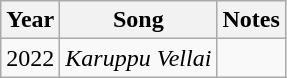<table class="wikitable sortable">
<tr>
<th>Year</th>
<th>Song</th>
<th>Notes</th>
</tr>
<tr>
<td>2022</td>
<td><em>Karuppu Vellai</em></td>
<td></td>
</tr>
</table>
